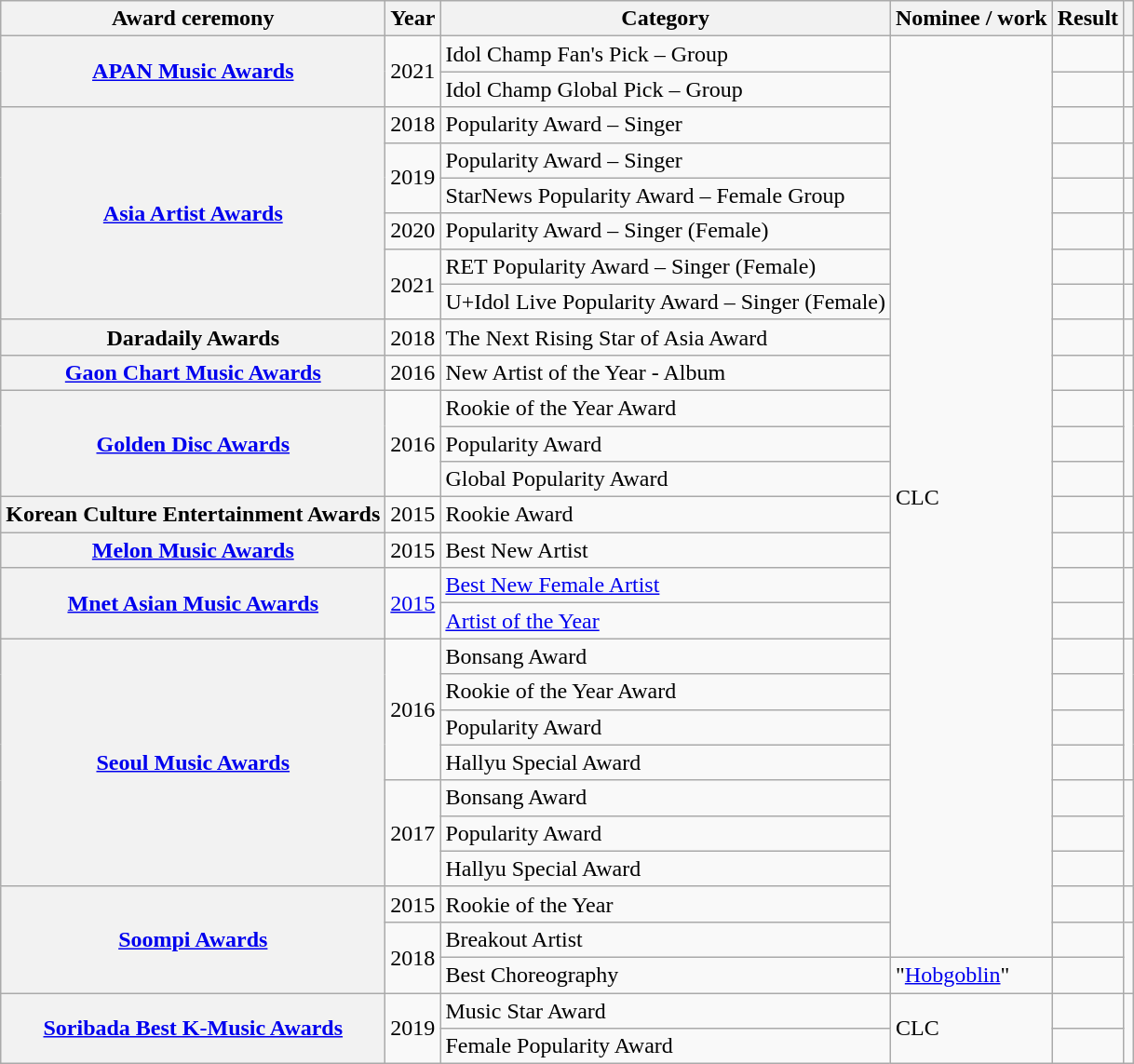<table class="wikitable plainrowheaders sortable">
<tr>
<th scope="col">Award ceremony</th>
<th scope="col">Year</th>
<th scope="col">Category</th>
<th scope="col">Nominee / work</th>
<th scope="col">Result</th>
<th scope="col" class="unsortable"></th>
</tr>
<tr>
<th scope="row" rowspan="2"><a href='#'>APAN Music Awards</a> </th>
<td rowspan="2" style="text-align:center">2021</td>
<td>Idol Champ Fan's Pick – Group</td>
<td rowspan="26">CLC</td>
<td></td>
<td style="text-align:center"></td>
</tr>
<tr>
<td>Idol Champ Global Pick – Group</td>
<td></td>
<td style="text-align:center"></td>
</tr>
<tr>
<th scope="row" rowspan="6"><a href='#'>Asia Artist Awards</a></th>
<td style="text-align:center">2018</td>
<td>Popularity Award – Singer</td>
<td></td>
<td style="text-align:center"></td>
</tr>
<tr>
<td rowspan="2" style="text-align:center">2019</td>
<td>Popularity Award – Singer</td>
<td></td>
<td style="text-align:center"></td>
</tr>
<tr>
<td>StarNews Popularity Award – Female Group</td>
<td></td>
<td style="text-align:center"></td>
</tr>
<tr>
<td style="text-align:center">2020</td>
<td>Popularity Award – Singer (Female)</td>
<td></td>
<td style="text-align:center"></td>
</tr>
<tr>
<td rowspan="2" style="text-align:center">2021</td>
<td>RET Popularity Award – Singer (Female)</td>
<td></td>
<td style="text-align:center"></td>
</tr>
<tr>
<td>U+Idol Live Popularity Award – Singer (Female)</td>
<td></td>
<td style="text-align:center"></td>
</tr>
<tr>
<th scope="row">Daradaily Awards </th>
<td style="text-align:center">2018</td>
<td>The Next Rising Star of Asia Award</td>
<td></td>
<td style="text-align:center"></td>
</tr>
<tr>
<th scope="row"><a href='#'>Gaon Chart Music Awards</a> </th>
<td style="text-align:center">2016</td>
<td>New Artist of the Year - Album</td>
<td></td>
<td style="text-align:center"></td>
</tr>
<tr>
<th scope="row" rowspan="3"><a href='#'>Golden Disc Awards</a></th>
<td rowspan="3" style="text-align:center">2016</td>
<td>Rookie of the Year Award</td>
<td></td>
<td rowspan="3" style="text-align:center"></td>
</tr>
<tr>
<td>Popularity Award</td>
<td></td>
</tr>
<tr>
<td>Global Popularity Award</td>
<td></td>
</tr>
<tr>
<th scope="row">Korean Culture Entertainment Awards </th>
<td style="text-align:center">2015</td>
<td>Rookie Award</td>
<td></td>
<td style="text-align:center"></td>
</tr>
<tr>
<th scope="row"><a href='#'>Melon Music Awards</a> </th>
<td style="text-align:center">2015</td>
<td>Best New Artist</td>
<td></td>
<td style="text-align:center"></td>
</tr>
<tr>
<th scope="row" rowspan="2"><a href='#'>Mnet Asian Music Awards</a></th>
<td rowspan="2" style="text-align:center"><a href='#'>2015</a></td>
<td><a href='#'>Best New Female Artist</a></td>
<td></td>
<td rowspan="2" style="text-align:center"></td>
</tr>
<tr>
<td><a href='#'>Artist of the Year</a></td>
<td></td>
</tr>
<tr>
<th scope="row" rowspan="7"><a href='#'>Seoul Music Awards</a> </th>
<td rowspan="4" style="text-align:center">2016</td>
<td>Bonsang Award</td>
<td></td>
<td rowspan="4" style="text-align:center"></td>
</tr>
<tr>
<td>Rookie of the Year Award</td>
<td></td>
</tr>
<tr>
<td>Popularity Award</td>
<td></td>
</tr>
<tr>
<td>Hallyu Special Award</td>
<td></td>
</tr>
<tr>
<td rowspan="3" style="text-align:center">2017</td>
<td>Bonsang Award</td>
<td></td>
<td rowspan="3" style="text-align:center"></td>
</tr>
<tr>
<td>Popularity Award</td>
<td></td>
</tr>
<tr>
<td>Hallyu Special Award</td>
<td></td>
</tr>
<tr>
<th scope="row" rowspan="3"><a href='#'>Soompi Awards</a></th>
<td style="text-align:center">2015</td>
<td>Rookie of the Year</td>
<td></td>
<td style="text-align:center"></td>
</tr>
<tr>
<td rowspan="2" style="text-align:center">2018</td>
<td>Breakout Artist</td>
<td></td>
<td rowspan="2" style="text-align:center"></td>
</tr>
<tr>
<td>Best Choreography</td>
<td>"<a href='#'>Hobgoblin</a>"</td>
<td></td>
</tr>
<tr>
<th scope="row" rowspan="2"><a href='#'>Soribada Best K-Music Awards</a></th>
<td rowspan="2" style="text-align:center">2019</td>
<td>Music Star Award</td>
<td rowspan="2">CLC</td>
<td></td>
<td rowspan="2" style="text-align:center"></td>
</tr>
<tr>
<td>Female Popularity Award</td>
<td></td>
</tr>
</table>
